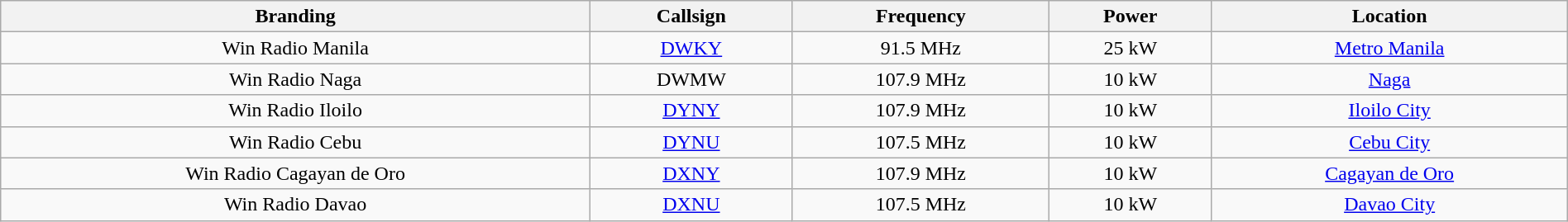<table class="wikitable" style="width:100%; text-align:center;">
<tr>
<th>Branding</th>
<th>Callsign</th>
<th>Frequency</th>
<th>Power</th>
<th>Location</th>
</tr>
<tr>
<td>Win Radio Manila</td>
<td><a href='#'>DWKY</a></td>
<td>91.5 MHz</td>
<td>25 kW</td>
<td><a href='#'>Metro Manila</a></td>
</tr>
<tr>
<td>Win Radio Naga</td>
<td>DWMW</td>
<td>107.9 MHz</td>
<td>10 kW</td>
<td><a href='#'>Naga</a></td>
</tr>
<tr>
<td>Win Radio Iloilo</td>
<td><a href='#'>DYNY</a></td>
<td>107.9 MHz</td>
<td>10 kW</td>
<td><a href='#'>Iloilo City</a></td>
</tr>
<tr>
<td>Win Radio Cebu</td>
<td><a href='#'>DYNU</a></td>
<td>107.5 MHz</td>
<td>10 kW</td>
<td><a href='#'>Cebu City</a></td>
</tr>
<tr>
<td>Win Radio Cagayan de Oro</td>
<td><a href='#'>DXNY</a></td>
<td>107.9 MHz</td>
<td>10 kW</td>
<td><a href='#'>Cagayan de Oro</a></td>
</tr>
<tr>
<td>Win Radio Davao</td>
<td><a href='#'>DXNU</a></td>
<td>107.5 MHz</td>
<td>10 kW</td>
<td><a href='#'>Davao City</a></td>
</tr>
</table>
